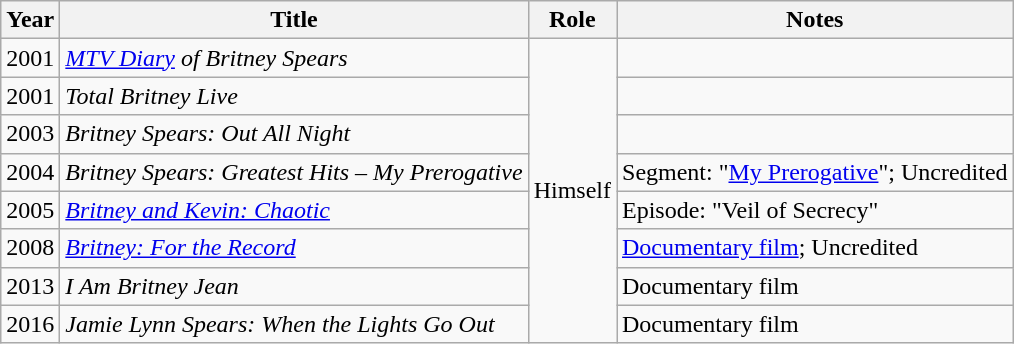<table class="wikitable">
<tr>
<th>Year</th>
<th>Title</th>
<th>Role</th>
<th>Notes</th>
</tr>
<tr>
<td>2001</td>
<td><em><a href='#'>MTV Diary</a> of Britney Spears</em></td>
<td rowspan="8">Himself</td>
<td></td>
</tr>
<tr>
<td>2001</td>
<td><em>Total Britney Live</em></td>
<td></td>
</tr>
<tr>
<td>2003</td>
<td><em>Britney Spears: Out All Night</em></td>
<td></td>
</tr>
<tr>
<td>2004</td>
<td><em>Britney Spears: Greatest Hits – My Prerogative</em></td>
<td>Segment: "<a href='#'>My Prerogative</a>"; Uncredited</td>
</tr>
<tr>
<td>2005</td>
<td><em><a href='#'>Britney and Kevin: Chaotic</a></em></td>
<td>Episode: "Veil of Secrecy"</td>
</tr>
<tr>
<td>2008</td>
<td><em><a href='#'>Britney: For the Record</a></em></td>
<td><a href='#'>Documentary film</a>; Uncredited</td>
</tr>
<tr>
<td>2013</td>
<td><em>I Am Britney Jean</em></td>
<td>Documentary film</td>
</tr>
<tr>
<td>2016</td>
<td><em>Jamie Lynn Spears: When the Lights Go Out</em></td>
<td>Documentary film</td>
</tr>
</table>
